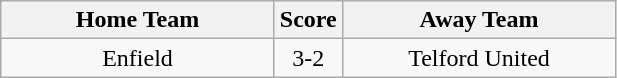<table class="wikitable" style="text-align:center;">
<tr>
<th width=175>Home Team</th>
<th width=20>Score</th>
<th width=175>Away Team</th>
</tr>
<tr>
<td>Enfield</td>
<td>3-2</td>
<td>Telford United</td>
</tr>
</table>
